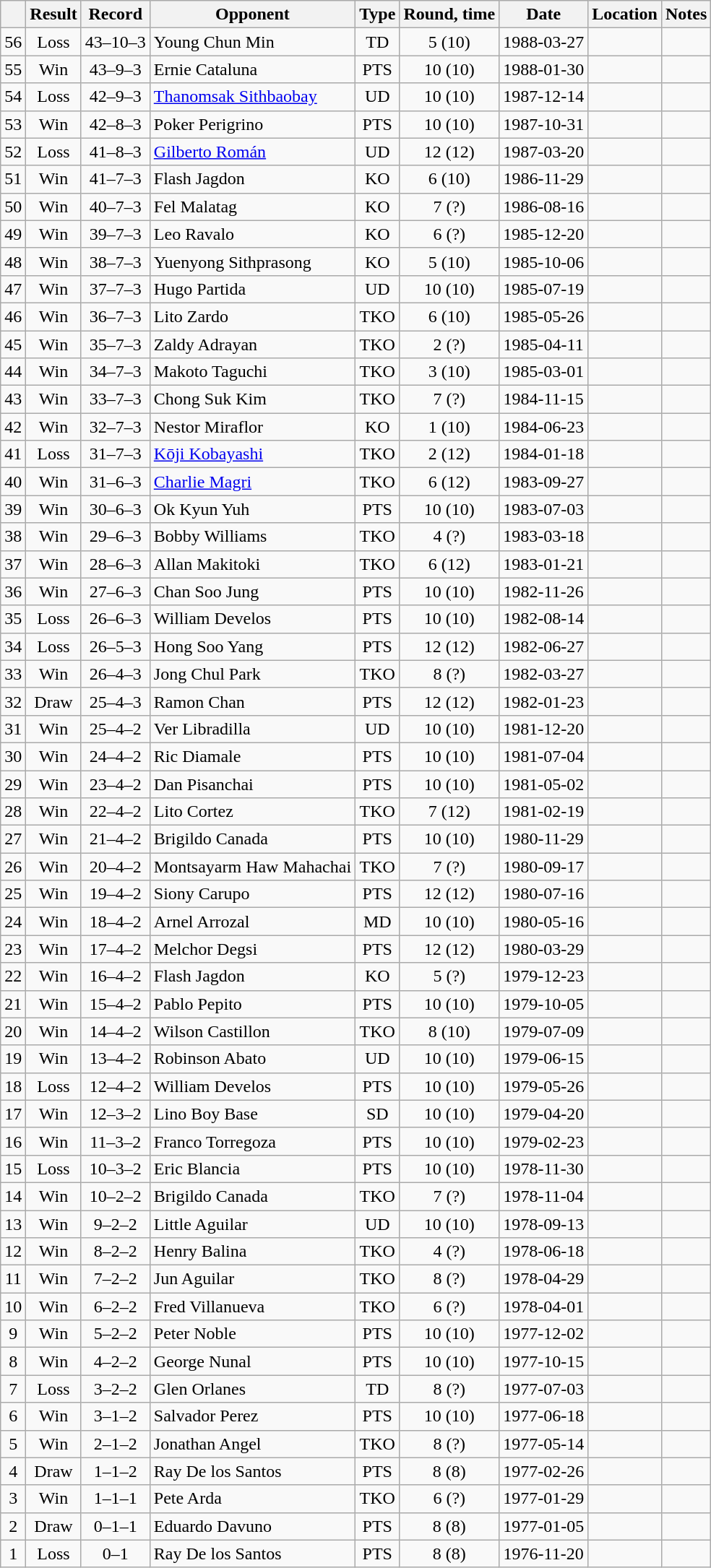<table class=wikitable style=text-align:center>
<tr>
<th></th>
<th>Result</th>
<th>Record</th>
<th>Opponent</th>
<th>Type</th>
<th>Round, time</th>
<th>Date</th>
<th>Location</th>
<th>Notes</th>
</tr>
<tr>
<td>56</td>
<td>Loss</td>
<td>43–10–3</td>
<td align=left>Young Chun Min</td>
<td>TD</td>
<td>5 (10)</td>
<td>1988-03-27</td>
<td align=left></td>
<td align=left></td>
</tr>
<tr>
<td>55</td>
<td>Win</td>
<td>43–9–3</td>
<td align=left>Ernie Cataluna</td>
<td>PTS</td>
<td>10 (10)</td>
<td>1988-01-30</td>
<td align=left></td>
<td align=left></td>
</tr>
<tr>
<td>54</td>
<td>Loss</td>
<td>42–9–3</td>
<td align=left><a href='#'>Thanomsak Sithbaobay</a></td>
<td>UD</td>
<td>10 (10)</td>
<td>1987-12-14</td>
<td align=left></td>
<td align=left></td>
</tr>
<tr>
<td>53</td>
<td>Win</td>
<td>42–8–3</td>
<td align=left>Poker Perigrino</td>
<td>PTS</td>
<td>10 (10)</td>
<td>1987-10-31</td>
<td align=left></td>
<td align=left></td>
</tr>
<tr>
<td>52</td>
<td>Loss</td>
<td>41–8–3</td>
<td align=left><a href='#'>Gilberto Román</a></td>
<td>UD</td>
<td>12 (12)</td>
<td>1987-03-20</td>
<td align=left></td>
<td align=left></td>
</tr>
<tr>
<td>51</td>
<td>Win</td>
<td>41–7–3</td>
<td align=left>Flash Jagdon</td>
<td>KO</td>
<td>6 (10)</td>
<td>1986-11-29</td>
<td align=left></td>
<td align=left></td>
</tr>
<tr>
<td>50</td>
<td>Win</td>
<td>40–7–3</td>
<td align=left>Fel Malatag</td>
<td>KO</td>
<td>7 (?)</td>
<td>1986-08-16</td>
<td align=left></td>
<td align=left></td>
</tr>
<tr>
<td>49</td>
<td>Win</td>
<td>39–7–3</td>
<td align=left>Leo Ravalo</td>
<td>KO</td>
<td>6 (?)</td>
<td>1985-12-20</td>
<td align=left></td>
<td align=left></td>
</tr>
<tr>
<td>48</td>
<td>Win</td>
<td>38–7–3</td>
<td align=left>Yuenyong Sithprasong</td>
<td>KO</td>
<td>5 (10)</td>
<td>1985-10-06</td>
<td align=left></td>
<td align=left></td>
</tr>
<tr>
<td>47</td>
<td>Win</td>
<td>37–7–3</td>
<td align=left>Hugo Partida</td>
<td>UD</td>
<td>10 (10)</td>
<td>1985-07-19</td>
<td align=left></td>
<td align=left></td>
</tr>
<tr>
<td>46</td>
<td>Win</td>
<td>36–7–3</td>
<td align=left>Lito Zardo</td>
<td>TKO</td>
<td>6 (10)</td>
<td>1985-05-26</td>
<td align=left></td>
<td align=left></td>
</tr>
<tr>
<td>45</td>
<td>Win</td>
<td>35–7–3</td>
<td align=left>Zaldy Adrayan</td>
<td>TKO</td>
<td>2 (?)</td>
<td>1985-04-11</td>
<td align=left></td>
<td align=left></td>
</tr>
<tr>
<td>44</td>
<td>Win</td>
<td>34–7–3</td>
<td align=left>Makoto Taguchi</td>
<td>TKO</td>
<td>3 (10)</td>
<td>1985-03-01</td>
<td align=left></td>
<td align=left></td>
</tr>
<tr>
<td>43</td>
<td>Win</td>
<td>33–7–3</td>
<td align=left>Chong Suk Kim</td>
<td>TKO</td>
<td>7 (?)</td>
<td>1984-11-15</td>
<td align=left></td>
<td align=left></td>
</tr>
<tr>
<td>42</td>
<td>Win</td>
<td>32–7–3</td>
<td align=left>Nestor Miraflor</td>
<td>KO</td>
<td>1 (10)</td>
<td>1984-06-23</td>
<td align=left></td>
<td align=left></td>
</tr>
<tr>
<td>41</td>
<td>Loss</td>
<td>31–7–3</td>
<td align=left><a href='#'>Kōji Kobayashi</a></td>
<td>TKO</td>
<td>2 (12)</td>
<td>1984-01-18</td>
<td align=left></td>
<td align=left></td>
</tr>
<tr>
<td>40</td>
<td>Win</td>
<td>31–6–3</td>
<td align=left><a href='#'>Charlie Magri</a></td>
<td>TKO</td>
<td>6 (12)</td>
<td>1983-09-27</td>
<td align=left></td>
<td align=left></td>
</tr>
<tr>
<td>39</td>
<td>Win</td>
<td>30–6–3</td>
<td align=left>Ok Kyun Yuh</td>
<td>PTS</td>
<td>10 (10)</td>
<td>1983-07-03</td>
<td align=left></td>
<td align=left></td>
</tr>
<tr>
<td>38</td>
<td>Win</td>
<td>29–6–3</td>
<td align=left>Bobby Williams</td>
<td>TKO</td>
<td>4 (?)</td>
<td>1983-03-18</td>
<td align=left></td>
<td align=left></td>
</tr>
<tr>
<td>37</td>
<td>Win</td>
<td>28–6–3</td>
<td align=left>Allan Makitoki</td>
<td>TKO</td>
<td>6 (12)</td>
<td>1983-01-21</td>
<td align=left></td>
<td align=left></td>
</tr>
<tr>
<td>36</td>
<td>Win</td>
<td>27–6–3</td>
<td align=left>Chan Soo Jung</td>
<td>PTS</td>
<td>10 (10)</td>
<td>1982-11-26</td>
<td align=left></td>
<td align=left></td>
</tr>
<tr>
<td>35</td>
<td>Loss</td>
<td>26–6–3</td>
<td align=left>William Develos</td>
<td>PTS</td>
<td>10 (10)</td>
<td>1982-08-14</td>
<td align=left></td>
<td align=left></td>
</tr>
<tr>
<td>34</td>
<td>Loss</td>
<td>26–5–3</td>
<td align=left>Hong Soo Yang</td>
<td>PTS</td>
<td>12 (12)</td>
<td>1982-06-27</td>
<td align=left></td>
<td align=left></td>
</tr>
<tr>
<td>33</td>
<td>Win</td>
<td>26–4–3</td>
<td align=left>Jong Chul Park</td>
<td>TKO</td>
<td>8 (?)</td>
<td>1982-03-27</td>
<td align=left></td>
<td align=left></td>
</tr>
<tr>
<td>32</td>
<td>Draw</td>
<td>25–4–3</td>
<td align=left>Ramon Chan</td>
<td>PTS</td>
<td>12 (12)</td>
<td>1982-01-23</td>
<td align=left></td>
<td align=left></td>
</tr>
<tr>
<td>31</td>
<td>Win</td>
<td>25–4–2</td>
<td align=left>Ver Libradilla</td>
<td>UD</td>
<td>10 (10)</td>
<td>1981-12-20</td>
<td align=left></td>
<td align=left></td>
</tr>
<tr>
<td>30</td>
<td>Win</td>
<td>24–4–2</td>
<td align=left>Ric Diamale</td>
<td>PTS</td>
<td>10 (10)</td>
<td>1981-07-04</td>
<td align=left></td>
<td align=left></td>
</tr>
<tr>
<td>29</td>
<td>Win</td>
<td>23–4–2</td>
<td align=left>Dan Pisanchai</td>
<td>PTS</td>
<td>10 (10)</td>
<td>1981-05-02</td>
<td align=left></td>
<td align=left></td>
</tr>
<tr>
<td>28</td>
<td>Win</td>
<td>22–4–2</td>
<td align=left>Lito Cortez</td>
<td>TKO</td>
<td>7 (12)</td>
<td>1981-02-19</td>
<td align=left></td>
<td align=left></td>
</tr>
<tr>
<td>27</td>
<td>Win</td>
<td>21–4–2</td>
<td align=left>Brigildo Canada</td>
<td>PTS</td>
<td>10 (10)</td>
<td>1980-11-29</td>
<td align=left></td>
<td align=left></td>
</tr>
<tr>
<td>26</td>
<td>Win</td>
<td>20–4–2</td>
<td align=left>Montsayarm Haw Mahachai</td>
<td>TKO</td>
<td>7 (?)</td>
<td>1980-09-17</td>
<td align=left></td>
<td align=left></td>
</tr>
<tr>
<td>25</td>
<td>Win</td>
<td>19–4–2</td>
<td align=left>Siony Carupo</td>
<td>PTS</td>
<td>12 (12)</td>
<td>1980-07-16</td>
<td align=left></td>
<td align=left></td>
</tr>
<tr>
<td>24</td>
<td>Win</td>
<td>18–4–2</td>
<td align=left>Arnel Arrozal</td>
<td>MD</td>
<td>10 (10)</td>
<td>1980-05-16</td>
<td align=left></td>
<td align=left></td>
</tr>
<tr>
<td>23</td>
<td>Win</td>
<td>17–4–2</td>
<td align=left>Melchor Degsi</td>
<td>PTS</td>
<td>12 (12)</td>
<td>1980-03-29</td>
<td align=left></td>
<td align=left></td>
</tr>
<tr>
<td>22</td>
<td>Win</td>
<td>16–4–2</td>
<td align=left>Flash Jagdon</td>
<td>KO</td>
<td>5 (?)</td>
<td>1979-12-23</td>
<td align=left></td>
<td align=left></td>
</tr>
<tr>
<td>21</td>
<td>Win</td>
<td>15–4–2</td>
<td align=left>Pablo Pepito</td>
<td>PTS</td>
<td>10 (10)</td>
<td>1979-10-05</td>
<td align=left></td>
<td align=left></td>
</tr>
<tr>
<td>20</td>
<td>Win</td>
<td>14–4–2</td>
<td align=left>Wilson Castillon</td>
<td>TKO</td>
<td>8 (10)</td>
<td>1979-07-09</td>
<td align=left></td>
<td align=left></td>
</tr>
<tr>
<td>19</td>
<td>Win</td>
<td>13–4–2</td>
<td align=left>Robinson Abato</td>
<td>UD</td>
<td>10 (10)</td>
<td>1979-06-15</td>
<td align=left></td>
<td align=left></td>
</tr>
<tr>
<td>18</td>
<td>Loss</td>
<td>12–4–2</td>
<td align=left>William Develos</td>
<td>PTS</td>
<td>10 (10)</td>
<td>1979-05-26</td>
<td align=left></td>
<td align=left></td>
</tr>
<tr>
<td>17</td>
<td>Win</td>
<td>12–3–2</td>
<td align=left>Lino Boy Base</td>
<td>SD</td>
<td>10 (10)</td>
<td>1979-04-20</td>
<td align=left></td>
<td align=left></td>
</tr>
<tr>
<td>16</td>
<td>Win</td>
<td>11–3–2</td>
<td align=left>Franco Torregoza</td>
<td>PTS</td>
<td>10 (10)</td>
<td>1979-02-23</td>
<td align=left></td>
<td align=left></td>
</tr>
<tr>
<td>15</td>
<td>Loss</td>
<td>10–3–2</td>
<td align=left>Eric Blancia</td>
<td>PTS</td>
<td>10 (10)</td>
<td>1978-11-30</td>
<td align=left></td>
<td align=left></td>
</tr>
<tr>
<td>14</td>
<td>Win</td>
<td>10–2–2</td>
<td align=left>Brigildo Canada</td>
<td>TKO</td>
<td>7 (?)</td>
<td>1978-11-04</td>
<td align=left></td>
<td align=left></td>
</tr>
<tr>
<td>13</td>
<td>Win</td>
<td>9–2–2</td>
<td align=left>Little Aguilar</td>
<td>UD</td>
<td>10 (10)</td>
<td>1978-09-13</td>
<td align=left></td>
<td align=left></td>
</tr>
<tr>
<td>12</td>
<td>Win</td>
<td>8–2–2</td>
<td align=left>Henry Balina</td>
<td>TKO</td>
<td>4 (?)</td>
<td>1978-06-18</td>
<td align=left></td>
<td align=left></td>
</tr>
<tr>
<td>11</td>
<td>Win</td>
<td>7–2–2</td>
<td align=left>Jun Aguilar</td>
<td>TKO</td>
<td>8 (?)</td>
<td>1978-04-29</td>
<td align=left></td>
<td align=left></td>
</tr>
<tr>
<td>10</td>
<td>Win</td>
<td>6–2–2</td>
<td align=left>Fred Villanueva</td>
<td>TKO</td>
<td>6 (?)</td>
<td>1978-04-01</td>
<td align=left></td>
<td align=left></td>
</tr>
<tr>
<td>9</td>
<td>Win</td>
<td>5–2–2</td>
<td align=left>Peter Noble</td>
<td>PTS</td>
<td>10 (10)</td>
<td>1977-12-02</td>
<td align=left></td>
<td align=left></td>
</tr>
<tr>
<td>8</td>
<td>Win</td>
<td>4–2–2</td>
<td align=left>George Nunal</td>
<td>PTS</td>
<td>10 (10)</td>
<td>1977-10-15</td>
<td align=left></td>
<td align=left></td>
</tr>
<tr>
<td>7</td>
<td>Loss</td>
<td>3–2–2</td>
<td align=left>Glen Orlanes</td>
<td>TD</td>
<td>8 (?)</td>
<td>1977-07-03</td>
<td align=left></td>
<td align=left></td>
</tr>
<tr>
<td>6</td>
<td>Win</td>
<td>3–1–2</td>
<td align=left>Salvador Perez</td>
<td>PTS</td>
<td>10 (10)</td>
<td>1977-06-18</td>
<td align=left></td>
<td align=left></td>
</tr>
<tr>
<td>5</td>
<td>Win</td>
<td>2–1–2</td>
<td align=left>Jonathan Angel</td>
<td>TKO</td>
<td>8 (?)</td>
<td>1977-05-14</td>
<td align=left></td>
<td align=left></td>
</tr>
<tr>
<td>4</td>
<td>Draw</td>
<td>1–1–2</td>
<td align=left>Ray De los Santos</td>
<td>PTS</td>
<td>8 (8)</td>
<td>1977-02-26</td>
<td align=left></td>
<td align=left></td>
</tr>
<tr>
<td>3</td>
<td>Win</td>
<td>1–1–1</td>
<td align=left>Pete Arda</td>
<td>TKO</td>
<td>6 (?)</td>
<td>1977-01-29</td>
<td align=left></td>
<td align=left></td>
</tr>
<tr>
<td>2</td>
<td>Draw</td>
<td>0–1–1</td>
<td align=left>Eduardo Davuno</td>
<td>PTS</td>
<td>8 (8)</td>
<td>1977-01-05</td>
<td align=left></td>
<td align=left></td>
</tr>
<tr>
<td>1</td>
<td>Loss</td>
<td>0–1</td>
<td align=left>Ray De los Santos</td>
<td>PTS</td>
<td>8 (8)</td>
<td>1976-11-20</td>
<td align=left></td>
<td align=left></td>
</tr>
</table>
